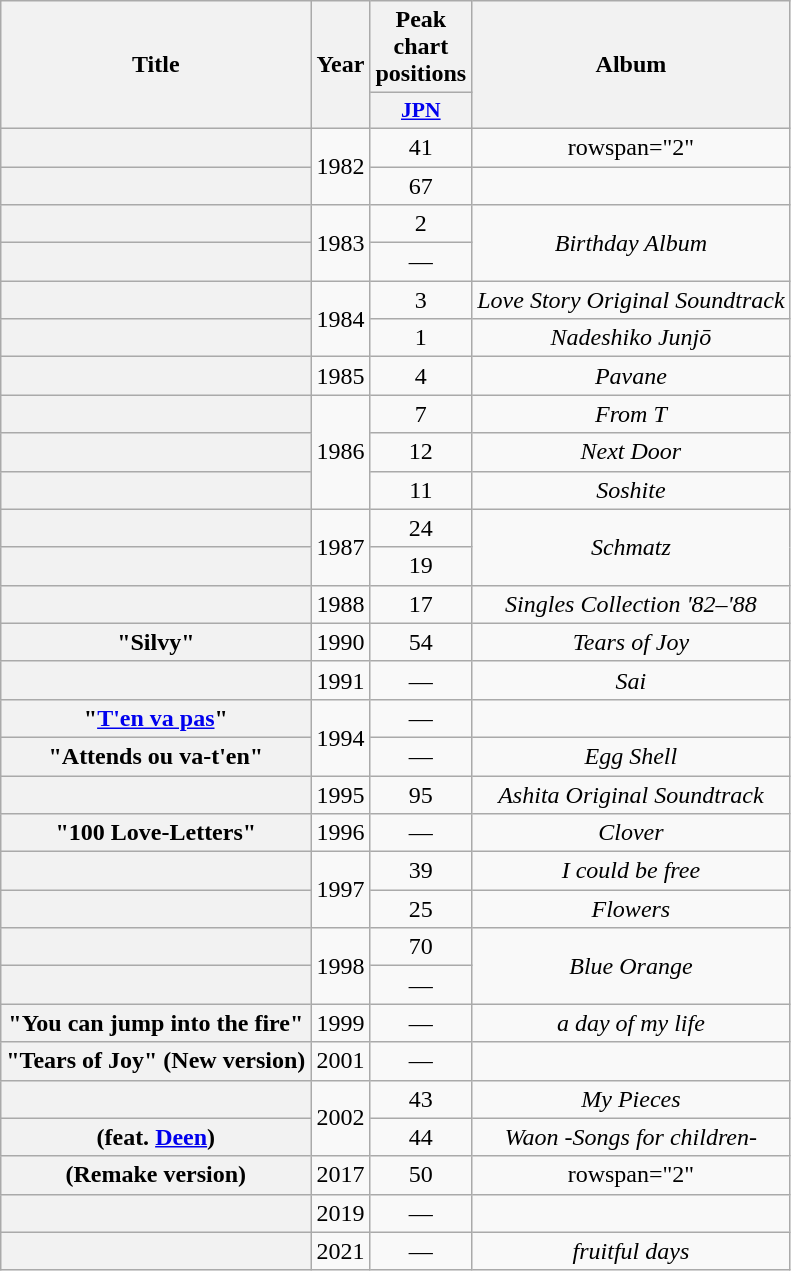<table class="wikitable plainrowheaders" style="text-align:center;">
<tr>
<th scope="col" rowspan="2">Title</th>
<th scope="col" rowspan="2">Year</th>
<th scope="col">Peak chart positions</th>
<th rowspan="2">Album</th>
</tr>
<tr>
<th scope="col" style="width:2.5em;font-size:90%;"><a href='#'>JPN</a><br></th>
</tr>
<tr>
<th scope="row"></th>
<td rowspan="2">1982</td>
<td>41</td>
<td>rowspan="2" </td>
</tr>
<tr>
<th scope="row"></th>
<td>67</td>
</tr>
<tr>
<th scope="row"></th>
<td rowspan="2">1983</td>
<td>2</td>
<td rowspan="2"><em>Birthday Album</em></td>
</tr>
<tr>
<th scope="row"></th>
<td>—</td>
</tr>
<tr>
<th scope="row"></th>
<td rowspan="2">1984</td>
<td>3</td>
<td><em>Love Story Original Soundtrack</em></td>
</tr>
<tr>
<th scope="row"></th>
<td>1</td>
<td><em>Nadeshiko Junjō</em></td>
</tr>
<tr>
<th scope="row"></th>
<td>1985</td>
<td>4</td>
<td><em>Pavane</em></td>
</tr>
<tr>
<th scope="row"></th>
<td rowspan="3">1986</td>
<td>7</td>
<td><em>From T</em></td>
</tr>
<tr>
<th scope="row"></th>
<td>12</td>
<td><em>Next Door</em></td>
</tr>
<tr>
<th scope="row"></th>
<td>11</td>
<td><em>Soshite</em></td>
</tr>
<tr>
<th scope="row"></th>
<td rowspan="2">1987</td>
<td>24</td>
<td rowspan="2"><em>Schmatz</em></td>
</tr>
<tr>
<th scope="row"></th>
<td>19</td>
</tr>
<tr>
<th scope="row"></th>
<td>1988</td>
<td>17</td>
<td><em>Singles Collection '82–'88</em></td>
</tr>
<tr>
<th scope="row">"Silvy"</th>
<td>1990</td>
<td>54</td>
<td><em>Tears of Joy</em></td>
</tr>
<tr>
<th scope="row"></th>
<td>1991</td>
<td>—</td>
<td><em>Sai</em></td>
</tr>
<tr>
<th scope="row">"<a href='#'>T'en va pas</a>"</th>
<td rowspan="2">1994</td>
<td>—</td>
<td></td>
</tr>
<tr>
<th scope="row">"Attends ou va-t'en"</th>
<td>—</td>
<td><em>Egg Shell</em></td>
</tr>
<tr>
<th scope="row"></th>
<td>1995</td>
<td>95</td>
<td><em>Ashita Original Soundtrack</em></td>
</tr>
<tr>
<th scope="row">"100 Love-Letters"</th>
<td>1996</td>
<td>—</td>
<td><em>Clover</em></td>
</tr>
<tr>
<th scope="row"></th>
<td rowspan="2">1997</td>
<td>39</td>
<td><em>I could be free</em></td>
</tr>
<tr>
<th scope="row"></th>
<td>25</td>
<td><em>Flowers</em></td>
</tr>
<tr>
<th scope="row"></th>
<td rowspan="2">1998</td>
<td>70</td>
<td rowspan="2"><em>Blue Orange</em></td>
</tr>
<tr>
<th scope="row"></th>
<td>—</td>
</tr>
<tr>
<th scope="row">"You can jump into the fire"</th>
<td>1999</td>
<td>—</td>
<td><em>a day of my life</em></td>
</tr>
<tr>
<th scope="row">"Tears of Joy" (New version)</th>
<td>2001</td>
<td>—</td>
<td></td>
</tr>
<tr>
<th scope="row"></th>
<td rowspan="2">2002</td>
<td>43</td>
<td><em>My Pieces</em></td>
</tr>
<tr>
<th scope="row"> (feat. <a href='#'>Deen</a>)</th>
<td>44</td>
<td><em>Waon -Songs for children-</em></td>
</tr>
<tr>
<th scope="row"> (Remake version)</th>
<td>2017</td>
<td>50</td>
<td>rowspan="2" </td>
</tr>
<tr>
<th scope="row"></th>
<td>2019</td>
<td>—</td>
</tr>
<tr>
<th scope="row"></th>
<td>2021</td>
<td>—</td>
<td><em>fruitful days</em></td>
</tr>
</table>
